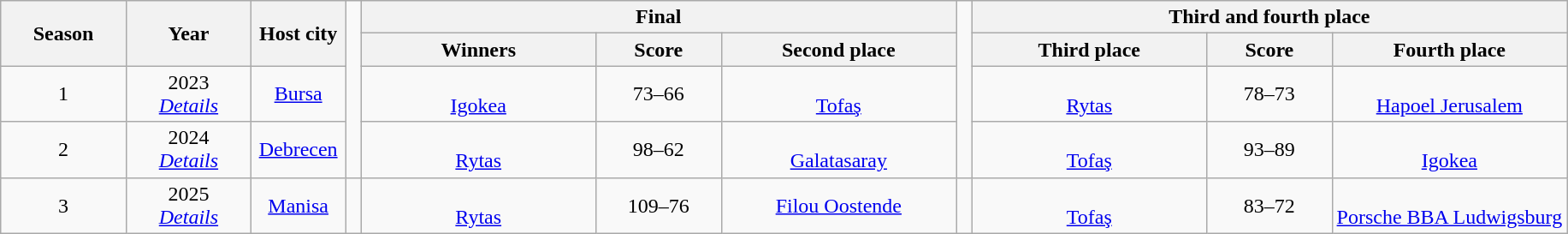<table class="wikitable" style="text-align: center;">
<tr>
<th rowspan="2" style="width:8%;">Season</th>
<th rowspan="2" style="width:8%;">Year</th>
<th rowspan="2">Host city</th>
<td rowspan="4" style="width:1%;"></td>
<th colspan="3">Final</th>
<td rowspan="4" style="width:1%;"></td>
<th colspan="3">Third and fourth place</th>
</tr>
<tr>
<th width="15%">Winners</th>
<th width="8%">Score</th>
<th width="15%">Second place</th>
<th width="15%">Third place</th>
<th width="8%">Score</th>
<th width="15%">Fourth place</th>
</tr>
<tr>
<td>1</td>
<td>2023<br><em><a href='#'>Details</a></em></td>
<td><a href='#'>Bursa</a></td>
<td><br><a href='#'>Igokea</a></td>
<td>73–66</td>
<td><br><a href='#'>Tofaş</a></td>
<td><br><a href='#'>Rytas</a></td>
<td>78–73</td>
<td><br><a href='#'>Hapoel Jerusalem</a></td>
</tr>
<tr>
<td>2</td>
<td>2024<br><em><a href='#'>Details</a></em></td>
<td><a href='#'>Debrecen</a></td>
<td><br><a href='#'>Rytas</a></td>
<td>98–62</td>
<td><br><a href='#'>Galatasaray</a></td>
<td><br><a href='#'>Tofaş</a></td>
<td>93–89</td>
<td><br><a href='#'>Igokea</a></td>
</tr>
<tr>
<td>3</td>
<td>2025<br><em><a href='#'>Details</a></em></td>
<td><a href='#'>Manisa</a></td>
<td></td>
<td><br><a href='#'>Rytas</a></td>
<td>109–76</td>
<td><a href='#'>Filou Oostende</a></td>
<td></td>
<td><br><a href='#'>Tofaş</a></td>
<td>83–72</td>
<td><br><a href='#'>Porsche BBA Ludwigsburg</a></td>
</tr>
</table>
